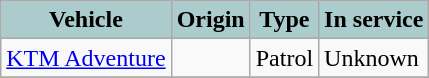<table class="wikitable">
<tr>
<th style="text-align:center; background:#acc;">Vehicle</th>
<th style="text-align: center; background:#acc;">Origin</th>
<th style="text-align:l center; background:#acc;">Type</th>
<th style="text-align:center; background:#acc;">In service</th>
</tr>
<tr>
<td><a href='#'>KTM Adventure</a></td>
<td></td>
<td>Patrol</td>
<td>Unknown</td>
</tr>
<tr>
</tr>
</table>
